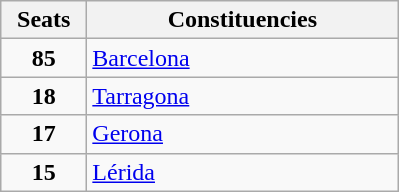<table class="wikitable" style="text-align:left;">
<tr>
<th width="50">Seats</th>
<th width="200">Constituencies</th>
</tr>
<tr>
<td align="center"><strong>85</strong></td>
<td><a href='#'>Barcelona</a></td>
</tr>
<tr>
<td align="center"><strong>18</strong></td>
<td><a href='#'>Tarragona</a></td>
</tr>
<tr>
<td align="center"><strong>17</strong></td>
<td><a href='#'>Gerona</a></td>
</tr>
<tr>
<td align="center"><strong>15</strong></td>
<td><a href='#'>Lérida</a></td>
</tr>
</table>
